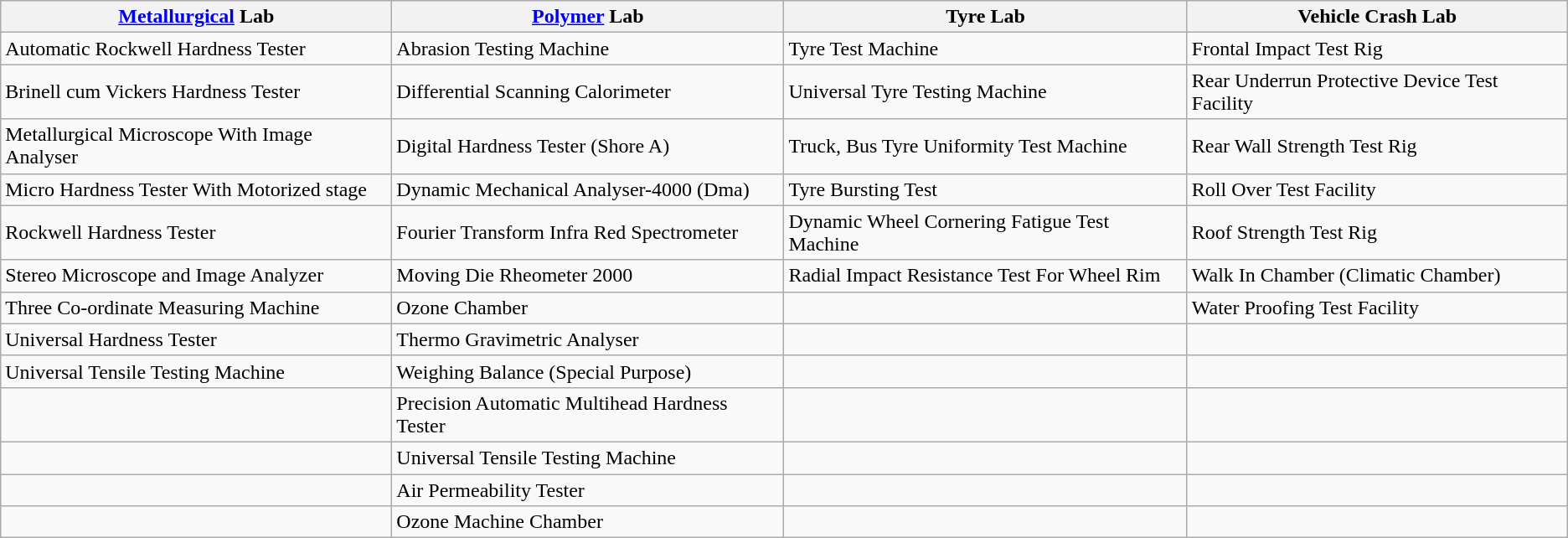<table class="wikitable">
<tr>
<th><a href='#'>Metallurgical</a> Lab</th>
<th><a href='#'>Polymer</a> Lab</th>
<th>Tyre Lab</th>
<th>Vehicle Crash Lab</th>
</tr>
<tr>
<td>Automatic Rockwell Hardness Tester</td>
<td>Abrasion Testing Machine</td>
<td>Tyre Test Machine</td>
<td>Frontal Impact Test Rig</td>
</tr>
<tr>
<td>Brinell cum Vickers Hardness Tester</td>
<td>Differential Scanning Calorimeter</td>
<td>Universal Tyre Testing Machine</td>
<td>Rear Underrun Protective Device Test Facility</td>
</tr>
<tr>
<td>Metallurgical Microscope With Image Analyser</td>
<td>Digital Hardness Tester (Shore A)</td>
<td>Truck, Bus Tyre Uniformity Test Machine</td>
<td>Rear Wall Strength Test Rig</td>
</tr>
<tr>
<td>Micro Hardness Tester With Motorized stage</td>
<td>Dynamic Mechanical Analyser-4000 (Dma)</td>
<td>Tyre Bursting Test</td>
<td>Roll Over Test Facility</td>
</tr>
<tr>
<td>Rockwell Hardness Tester</td>
<td>Fourier Transform Infra Red Spectrometer</td>
<td>Dynamic Wheel Cornering Fatigue Test Machine</td>
<td>Roof Strength Test Rig</td>
</tr>
<tr>
<td>Stereo Microscope and  Image Analyzer</td>
<td>Moving Die Rheometer 2000</td>
<td>Radial Impact Resistance Test For Wheel Rim</td>
<td>Walk In Chamber (Climatic Chamber)</td>
</tr>
<tr>
<td>Three Co-ordinate Measuring Machine</td>
<td>Ozone Chamber</td>
<td></td>
<td>Water Proofing Test Facility</td>
</tr>
<tr>
<td>Universal Hardness Tester</td>
<td>Thermo Gravimetric Analyser</td>
<td></td>
<td></td>
</tr>
<tr>
<td>Universal Tensile Testing Machine</td>
<td>Weighing Balance (Special Purpose)</td>
<td></td>
<td></td>
</tr>
<tr>
<td></td>
<td>Precision Automatic Multihead Hardness Tester</td>
<td></td>
<td></td>
</tr>
<tr>
<td></td>
<td>Universal Tensile Testing Machine</td>
<td></td>
<td></td>
</tr>
<tr>
<td></td>
<td>Air Permeability Tester</td>
<td></td>
<td></td>
</tr>
<tr>
<td></td>
<td>Ozone Machine Chamber</td>
<td></td>
<td></td>
</tr>
</table>
